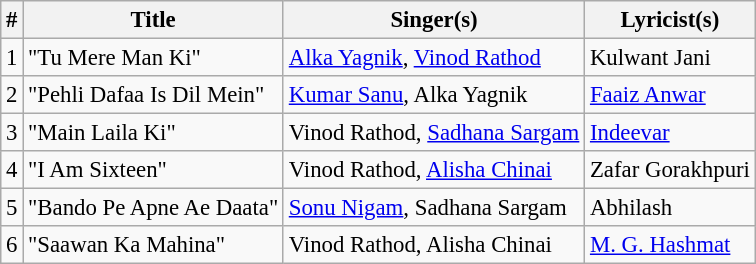<table class="wikitable" style="font-size:95%;">
<tr>
<th>#</th>
<th>Title</th>
<th>Singer(s)</th>
<th>Lyricist(s)</th>
</tr>
<tr>
<td>1</td>
<td>"Tu Mere Man Ki"</td>
<td><a href='#'>Alka Yagnik</a>, <a href='#'>Vinod Rathod</a></td>
<td>Kulwant Jani</td>
</tr>
<tr>
<td>2</td>
<td>"Pehli Dafaa Is Dil Mein"</td>
<td><a href='#'>Kumar Sanu</a>, Alka Yagnik</td>
<td><a href='#'>Faaiz Anwar</a></td>
</tr>
<tr>
<td>3</td>
<td>"Main Laila Ki"</td>
<td>Vinod Rathod, <a href='#'>Sadhana Sargam</a></td>
<td><a href='#'>Indeevar</a></td>
</tr>
<tr>
<td>4</td>
<td>"I Am Sixteen"</td>
<td>Vinod Rathod, <a href='#'>Alisha Chinai</a></td>
<td>Zafar Gorakhpuri</td>
</tr>
<tr>
<td>5</td>
<td>"Bando Pe Apne Ae Daata"</td>
<td><a href='#'>Sonu Nigam</a>, Sadhana Sargam</td>
<td>Abhilash</td>
</tr>
<tr>
<td>6</td>
<td>"Saawan Ka Mahina"</td>
<td>Vinod Rathod, Alisha Chinai</td>
<td><a href='#'>M. G. Hashmat</a></td>
</tr>
</table>
